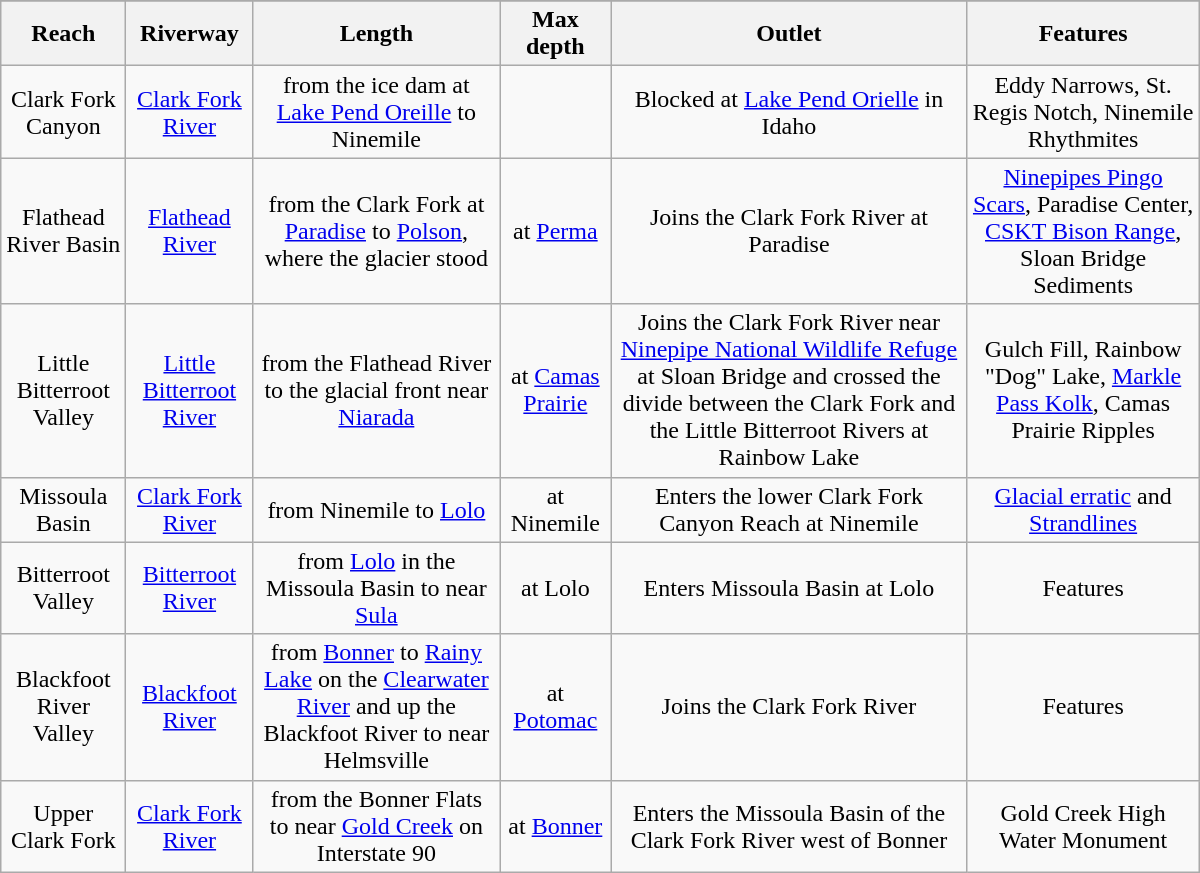<table class="wikitable" style="text-align: center; width: 800px; height: 200px;">
<tr Wikitable>
</tr>
<tr>
<th>Reach</th>
<th>Riverway</th>
<th>Length</th>
<th>Max depth</th>
<th>Outlet</th>
<th>Features</th>
</tr>
<tr>
<td>Clark Fork Canyon</td>
<td><a href='#'>Clark Fork River</a></td>
<td> from the ice dam at <a href='#'>Lake Pend Oreille</a> to Ninemile</td>
<td></td>
<td>Blocked at <a href='#'>Lake Pend Orielle</a> in Idaho</td>
<td>Eddy Narrows, St. Regis Notch, Ninemile Rhythmites</td>
</tr>
<tr>
<td>Flathead River Basin</td>
<td><a href='#'>Flathead River</a></td>
<td> from the Clark Fork at <a href='#'>Paradise</a> to <a href='#'>Polson</a>, where the glacier stood</td>
<td> at <a href='#'>Perma</a></td>
<td>Joins the Clark Fork River at Paradise</td>
<td><a href='#'>Ninepipes Pingo Scars</a>, Paradise Center, <a href='#'>CSKT Bison Range</a>, Sloan Bridge Sediments</td>
</tr>
<tr>
<td>Little Bitterroot Valley</td>
<td><a href='#'>Little Bitterroot River</a></td>
<td> from the Flathead River to the glacial front near <a href='#'>Niarada</a></td>
<td> at <a href='#'>Camas Prairie</a></td>
<td>Joins the Clark Fork River near <a href='#'>Ninepipe National Wildlife Refuge</a> at Sloan Bridge and crossed the divide between the Clark Fork and the Little Bitterroot Rivers at Rainbow Lake</td>
<td>Gulch Fill, Rainbow "Dog" Lake, <a href='#'>Markle Pass Kolk</a>, Camas Prairie Ripples</td>
</tr>
<tr>
<td>Missoula Basin</td>
<td><a href='#'>Clark Fork River</a></td>
<td> from Ninemile to <a href='#'>Lolo</a></td>
<td> at Ninemile</td>
<td>Enters the lower Clark Fork Canyon Reach at Ninemile</td>
<td><a href='#'>Glacial erratic</a> and <a href='#'>Strandlines</a></td>
</tr>
<tr>
<td>Bitterroot Valley</td>
<td><a href='#'>Bitterroot River</a></td>
<td> from <a href='#'>Lolo</a> in the Missoula Basin to near <a href='#'>Sula</a></td>
<td> at Lolo</td>
<td>Enters Missoula Basin at Lolo</td>
<td>Features</td>
</tr>
<tr>
<td>Blackfoot River Valley</td>
<td><a href='#'>Blackfoot River</a></td>
<td> from <a href='#'>Bonner</a> to <a href='#'>Rainy Lake</a> on the <a href='#'>Clearwater River</a> and  up the Blackfoot River to near Helmsville</td>
<td> at <a href='#'>Potomac</a></td>
<td>Joins the Clark Fork River</td>
<td>Features</td>
</tr>
<tr>
<td>Upper Clark Fork</td>
<td><a href='#'>Clark Fork River</a></td>
<td> from the Bonner Flats to near <a href='#'>Gold Creek</a> on Interstate 90</td>
<td> at <a href='#'>Bonner</a></td>
<td>Enters the Missoula Basin of the Clark Fork River west of Bonner</td>
<td>Gold Creek High Water Monument</td>
</tr>
</table>
